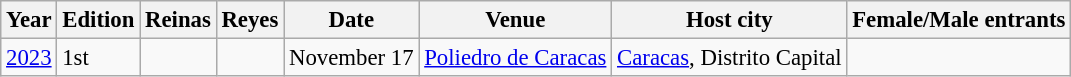<table class="wikitable sortable" style="font-size: 95%;">
<tr>
<th>Year</th>
<th>Edition</th>
<th>Reinas</th>
<th>Reyes</th>
<th>Date</th>
<th>Venue</th>
<th>Host city</th>
<th>Female/Male entrants</th>
</tr>
<tr>
<td><a href='#'>2023</a></td>
<td>1st</td>
<td align="center"></td>
<td></td>
<td>November 17</td>
<td><a href='#'>Poliedro de Caracas</a></td>
<td><a href='#'>Caracas</a>, Distrito Capital</td>
<td></td>
</tr>
</table>
